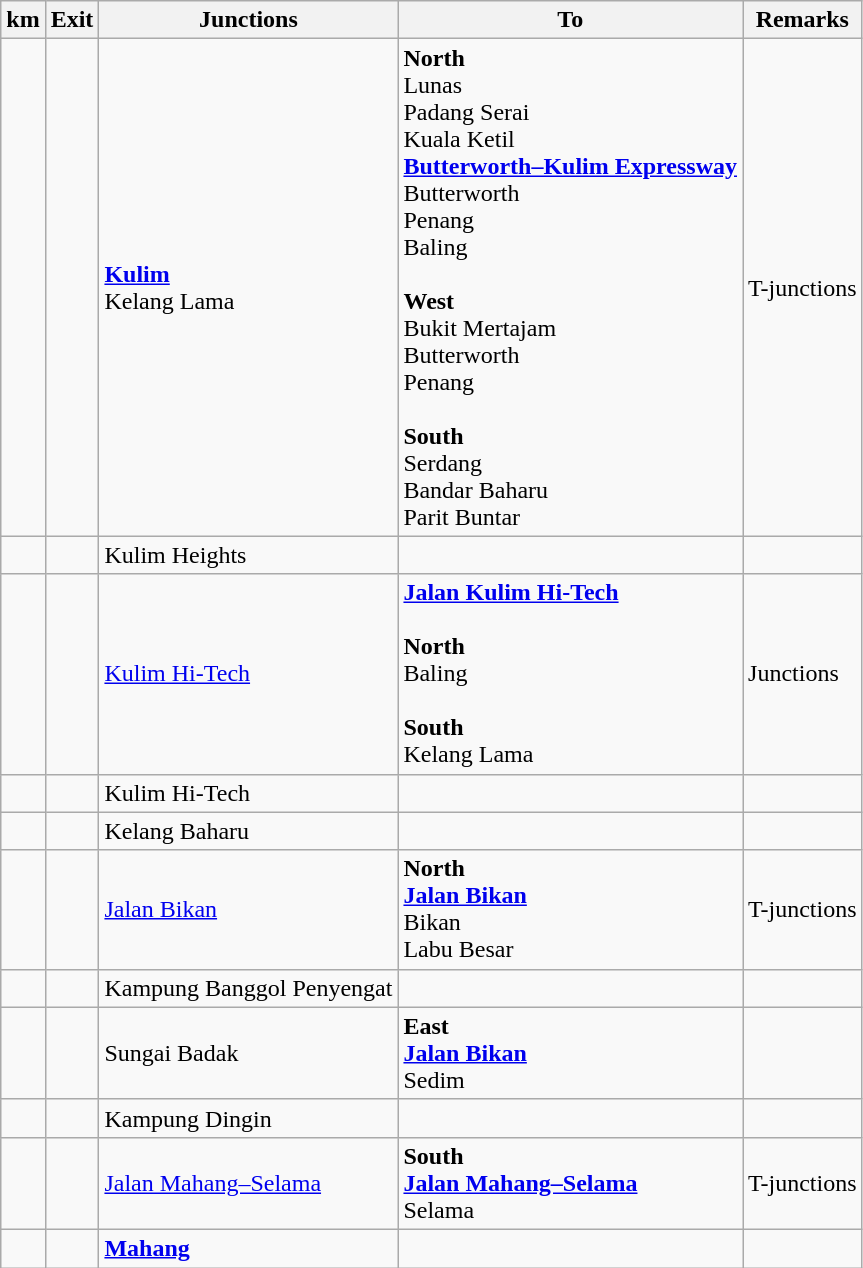<table class="wikitable">
<tr>
<th>km</th>
<th>Exit</th>
<th>Junctions</th>
<th>To</th>
<th>Remarks</th>
</tr>
<tr>
<td></td>
<td></td>
<td><strong><a href='#'>Kulim</a></strong><br>Kelang Lama</td>
<td><strong>North</strong><br> Lunas<br> Padang Serai<br> Kuala Ketil<br>   <strong><a href='#'>Butterworth–Kulim Expressway</a></strong><br>Butterworth<br>Penang<br>Baling<br><br><strong>West</strong><br> Bukit Mertajam<br> Butterworth<br> Penang<br><br><strong>South</strong><br> Serdang<br> Bandar Baharu<br> Parit Buntar</td>
<td>T-junctions</td>
</tr>
<tr>
<td></td>
<td></td>
<td>Kulim Heights</td>
<td></td>
<td></td>
</tr>
<tr>
<td></td>
<td></td>
<td><a href='#'>Kulim Hi-Tech</a></td>
<td> <strong><a href='#'>Jalan Kulim Hi-Tech</a></strong><br><br><strong>North</strong><br>Baling<br><br><strong>South</strong><br>Kelang Lama</td>
<td>Junctions</td>
</tr>
<tr>
<td></td>
<td></td>
<td>Kulim Hi-Tech</td>
<td></td>
<td></td>
</tr>
<tr>
<td></td>
<td></td>
<td>Kelang Baharu</td>
<td></td>
<td></td>
</tr>
<tr>
<td></td>
<td></td>
<td><a href='#'>Jalan Bikan</a></td>
<td><strong>North</strong><br> <strong><a href='#'>Jalan Bikan</a></strong><br>Bikan<br>Labu Besar</td>
<td>T-junctions</td>
</tr>
<tr>
<td></td>
<td></td>
<td>Kampung Banggol Penyengat</td>
<td></td>
<td></td>
</tr>
<tr>
<td></td>
<td></td>
<td>Sungai Badak</td>
<td><strong>East</strong><br> <strong><a href='#'>Jalan Bikan</a></strong><br>Sedim</td>
<td></td>
</tr>
<tr>
<td></td>
<td></td>
<td>Kampung Dingin</td>
<td></td>
<td></td>
</tr>
<tr>
<td></td>
<td></td>
<td><a href='#'>Jalan Mahang–Selama</a></td>
<td><strong>South</strong><br> <strong><a href='#'>Jalan Mahang–Selama</a></strong><br>Selama</td>
<td>T-junctions</td>
</tr>
<tr>
<td></td>
<td></td>
<td><strong><a href='#'>Mahang</a></strong></td>
<td></td>
<td></td>
</tr>
</table>
